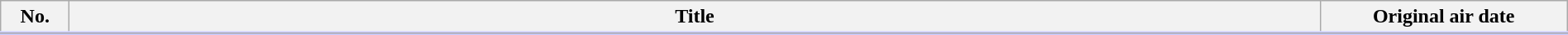<table class="plainrowheaders wikitable" style="width:100%; margin:auto; background:#FFF;">
<tr style="border-bottom: 3px solid #CCF;">
<th style="width:3em;">No.</th>
<th>Title</th>
<th style="width:12em;">Original air date</th>
</tr>
<tr>
</tr>
</table>
